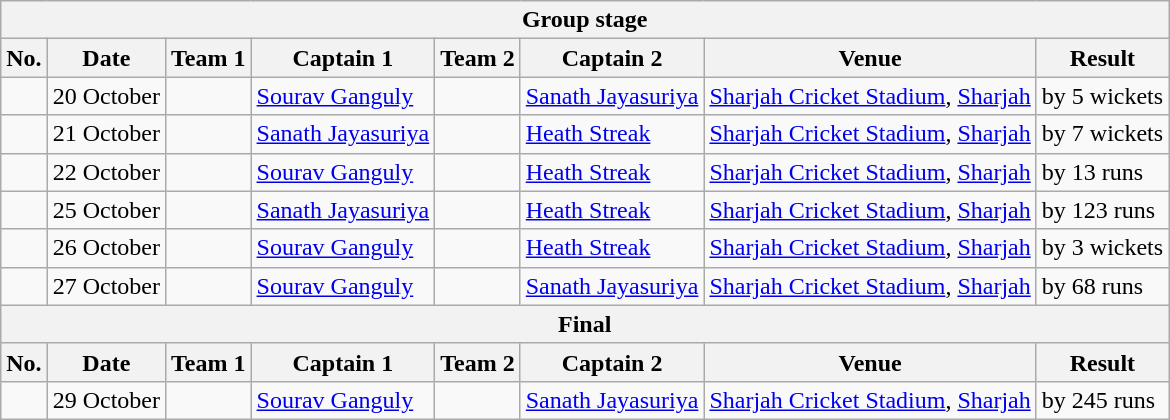<table class="wikitable">
<tr>
<th colspan="9">Group stage</th>
</tr>
<tr>
<th>No.</th>
<th>Date</th>
<th>Team 1</th>
<th>Captain 1</th>
<th>Team 2</th>
<th>Captain 2</th>
<th>Venue</th>
<th>Result</th>
</tr>
<tr>
<td></td>
<td>20 October</td>
<td></td>
<td><a href='#'>Sourav Ganguly</a></td>
<td></td>
<td><a href='#'>Sanath Jayasuriya</a></td>
<td><a href='#'>Sharjah Cricket Stadium</a>, <a href='#'>Sharjah</a></td>
<td> by 5 wickets</td>
</tr>
<tr>
<td></td>
<td>21 October</td>
<td></td>
<td><a href='#'>Sanath Jayasuriya</a></td>
<td></td>
<td><a href='#'>Heath Streak</a></td>
<td><a href='#'>Sharjah Cricket Stadium</a>, <a href='#'>Sharjah</a></td>
<td> by 7 wickets</td>
</tr>
<tr>
<td></td>
<td>22 October</td>
<td></td>
<td><a href='#'>Sourav Ganguly</a></td>
<td></td>
<td><a href='#'>Heath Streak</a></td>
<td><a href='#'>Sharjah Cricket Stadium</a>, <a href='#'>Sharjah</a></td>
<td> by 13 runs</td>
</tr>
<tr>
<td></td>
<td>25 October</td>
<td></td>
<td><a href='#'>Sanath Jayasuriya</a></td>
<td></td>
<td><a href='#'>Heath Streak</a></td>
<td><a href='#'>Sharjah Cricket Stadium</a>, <a href='#'>Sharjah</a></td>
<td> by 123 runs</td>
</tr>
<tr>
<td></td>
<td>26 October</td>
<td></td>
<td><a href='#'>Sourav Ganguly</a></td>
<td></td>
<td><a href='#'>Heath Streak</a></td>
<td><a href='#'>Sharjah Cricket Stadium</a>, <a href='#'>Sharjah</a></td>
<td> by 3 wickets</td>
</tr>
<tr>
<td></td>
<td>27 October</td>
<td></td>
<td><a href='#'>Sourav Ganguly</a></td>
<td></td>
<td><a href='#'>Sanath Jayasuriya</a></td>
<td><a href='#'>Sharjah Cricket Stadium</a>, <a href='#'>Sharjah</a></td>
<td> by 68 runs</td>
</tr>
<tr>
<th colspan="9">Final</th>
</tr>
<tr>
<th>No.</th>
<th>Date</th>
<th>Team 1</th>
<th>Captain 1</th>
<th>Team 2</th>
<th>Captain 2</th>
<th>Venue</th>
<th>Result</th>
</tr>
<tr>
<td></td>
<td>29 October</td>
<td></td>
<td><a href='#'>Sourav Ganguly</a></td>
<td></td>
<td><a href='#'>Sanath Jayasuriya</a></td>
<td><a href='#'>Sharjah Cricket Stadium</a>, <a href='#'>Sharjah</a></td>
<td> by 245 runs</td>
</tr>
</table>
